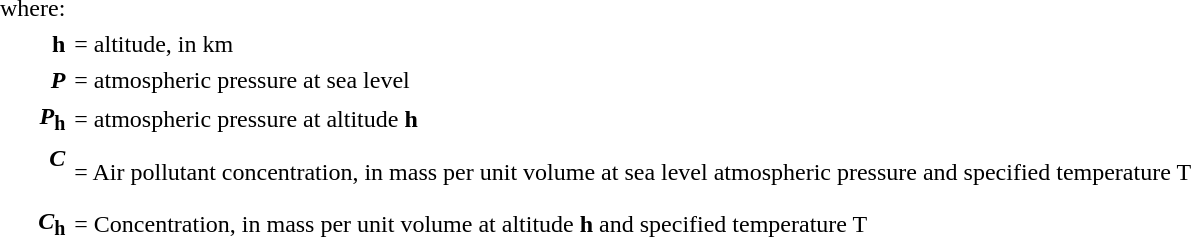<table border="0" cellpadding="2">
<tr>
<td align=right>where:</td>
<td> </td>
</tr>
<tr>
<th align=right><strong>h</strong></th>
<td align=left>= altitude, in km</td>
</tr>
<tr>
<th align=right><strong><em>P</em></strong></th>
<td align=left>= atmospheric pressure at sea level</td>
</tr>
<tr>
<th align=right><strong><em>P</em></strong><sub><strong>h</strong></sub></th>
<td align=left>= atmospheric pressure at altitude <strong>h</strong></td>
</tr>
<tr>
<th align=right><strong><em>C</em></strong><br> </th>
<td align=left>= Air pollutant concentration, in mass per unit volume at sea level atmospheric pressure and specified temperature T</td>
</tr>
<tr>
<th align=right><strong><em>C</em></strong><sub><strong>h</strong></sub></th>
<td align=left>= Concentration, in mass per unit volume at altitude <strong>h</strong> and specified temperature T</td>
</tr>
</table>
